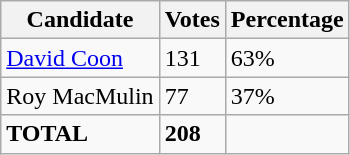<table class="wikitable">
<tr>
<th>Candidate</th>
<th>Votes</th>
<th>Percentage</th>
</tr>
<tr>
<td><a href='#'>David Coon</a></td>
<td>131</td>
<td>63%</td>
</tr>
<tr>
<td>Roy MacMulin</td>
<td>77</td>
<td>37%</td>
</tr>
<tr>
<td><strong>TOTAL</strong></td>
<td><strong>208</strong></td>
<td></td>
</tr>
</table>
